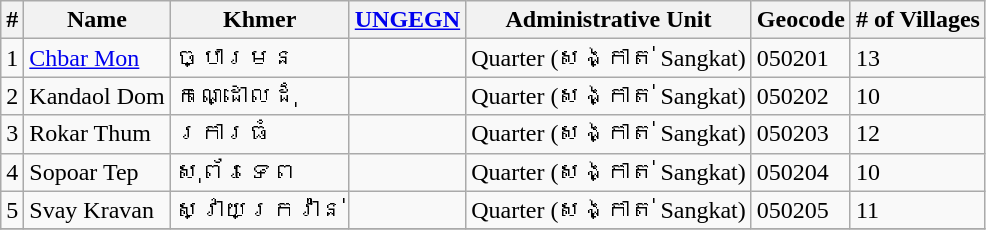<table class="wikitable sortable">
<tr>
<th>#</th>
<th>Name</th>
<th>Khmer</th>
<th><a href='#'>UNGEGN</a></th>
<th>Administrative Unit</th>
<th>Geocode</th>
<th># of Villages</th>
</tr>
<tr>
<td>1</td>
<td><a href='#'>Chbar Mon</a></td>
<td>ច្បារមន</td>
<td></td>
<td>Quarter (សង្កាត់ Sangkat)</td>
<td>050201</td>
<td>13</td>
</tr>
<tr>
<td>2</td>
<td>Kandaol Dom</td>
<td>កណ្ដោលដុំ</td>
<td></td>
<td>Quarter (សង្កាត់ Sangkat)</td>
<td>050202</td>
<td>10</td>
</tr>
<tr>
<td>3</td>
<td>Rokar Thum</td>
<td>រការធំ</td>
<td></td>
<td>Quarter (សង្កាត់ Sangkat)</td>
<td>050203</td>
<td>12</td>
</tr>
<tr>
<td>4</td>
<td>Sopoar Tep</td>
<td>សុព័រទេព</td>
<td></td>
<td>Quarter (សង្កាត់ Sangkat)</td>
<td>050204</td>
<td>10</td>
</tr>
<tr>
<td>5</td>
<td>Svay Kravan</td>
<td>ស្វាយក្រវ៉ាន់</td>
<td></td>
<td>Quarter (សង្កាត់ Sangkat)</td>
<td>050205</td>
<td>11</td>
</tr>
<tr>
</tr>
</table>
